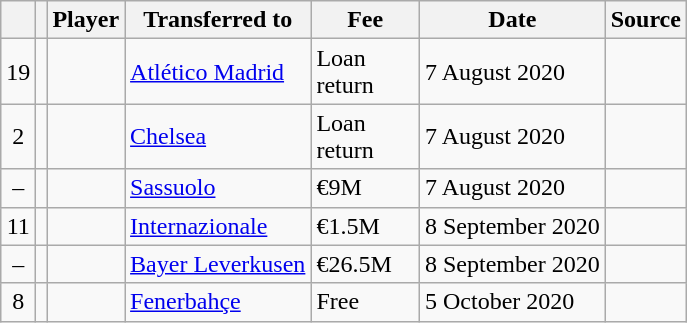<table class="wikitable plainrowheaders sortable">
<tr>
<th></th>
<th></th>
<th scope=col>Player</th>
<th>Transferred to</th>
<th !scope=col; style="width: 65px;">Fee</th>
<th scope=col>Date</th>
<th scope=col>Source</th>
</tr>
<tr>
<td align=center>19</td>
<td align=center></td>
<td></td>
<td> <a href='#'>Atlético Madrid</a></td>
<td>Loan return</td>
<td>7 August 2020</td>
<td></td>
</tr>
<tr>
<td align=center>2</td>
<td align=center></td>
<td></td>
<td> <a href='#'>Chelsea</a></td>
<td>Loan return</td>
<td>7 August 2020</td>
<td></td>
</tr>
<tr>
<td align=center>–</td>
<td align=center></td>
<td></td>
<td> <a href='#'>Sassuolo</a></td>
<td>€9M</td>
<td>7 August 2020</td>
<td></td>
</tr>
<tr>
<td align=center>11</td>
<td align=center></td>
<td></td>
<td> <a href='#'>Internazionale</a></td>
<td>€1.5M</td>
<td>8 September 2020</td>
<td></td>
</tr>
<tr>
<td align=center>–</td>
<td align=center></td>
<td></td>
<td> <a href='#'>Bayer Leverkusen</a></td>
<td>€26.5M</td>
<td>8 September 2020</td>
<td></td>
</tr>
<tr>
<td align=center>8</td>
<td align=center></td>
<td></td>
<td> <a href='#'>Fenerbahçe</a></td>
<td>Free</td>
<td>5 October 2020</td>
<td></td>
</tr>
</table>
